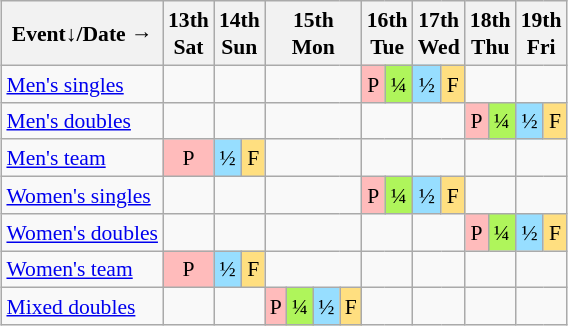<table class="wikitable" style="margin:0.5em auto; font-size:90%; line-height:1.25em; text-align:center;">
<tr>
<th>Event↓/Date →</th>
<th>13th<br>Sat</th>
<th colspan=2>14th<br>Sun</th>
<th colspan=4>15th<br>Mon</th>
<th colspan=2>16th<br>Tue</th>
<th colspan=2>17th<br>Wed</th>
<th colspan=2>18th<br>Thu</th>
<th colspan=2>19th<br>Fri</th>
</tr>
<tr>
<td align="left"><a href='#'>Men's singles</a></td>
<td></td>
<td colspan=2></td>
<td colspan=4></td>
<td bgcolor="#FFBBBB">P</td>
<td bgcolor="#AFF55B">¼</td>
<td bgcolor="#97DEFF">½</td>
<td bgcolor="#FFDF80">F</td>
<td colspan=2></td>
<td colspan=2></td>
</tr>
<tr>
<td align="left"><a href='#'>Men's doubles</a></td>
<td></td>
<td colspan=2></td>
<td colspan=4></td>
<td colspan=2></td>
<td colspan=2></td>
<td bgcolor="#FFBBBB">P</td>
<td bgcolor="#AFF55B">¼</td>
<td bgcolor="#97DEFF">½</td>
<td bgcolor="#FFDF80">F</td>
</tr>
<tr>
<td align="left"><a href='#'>Men's team</a></td>
<td bgcolor="#FFBBBB">P</td>
<td bgcolor="#97DEFF">½</td>
<td bgcolor="#FFDF80">F</td>
<td colspan=4></td>
<td colspan=2></td>
<td colspan=2></td>
<td colspan=2></td>
<td colspan=2></td>
</tr>
<tr>
<td align="left"><a href='#'>Women's singles</a></td>
<td></td>
<td colspan=2></td>
<td colspan=4></td>
<td bgcolor="#FFBBBB">P</td>
<td bgcolor="#AFF55B">¼</td>
<td bgcolor="#97DEFF">½</td>
<td bgcolor="#FFDF80">F</td>
<td colspan=2></td>
<td colspan=2></td>
</tr>
<tr>
<td align="left"><a href='#'>Women's doubles</a></td>
<td></td>
<td colspan=2></td>
<td colspan=4></td>
<td colspan=2></td>
<td colspan=2></td>
<td bgcolor="#FFBBBB">P</td>
<td bgcolor="#AFF55B">¼</td>
<td bgcolor="#97DEFF">½</td>
<td bgcolor="#FFDF80">F</td>
</tr>
<tr>
<td align="left"><a href='#'>Women's team</a></td>
<td bgcolor="#FFBBBB">P</td>
<td bgcolor="#97DEFF">½</td>
<td bgcolor="#FFDF80">F</td>
<td colspan=4></td>
<td colspan=2></td>
<td colspan=2></td>
<td colspan=2></td>
<td colspan=2></td>
</tr>
<tr>
<td align="left"><a href='#'>Mixed doubles</a></td>
<td></td>
<td colspan=2></td>
<td bgcolor="#FFBBBB">P</td>
<td bgcolor="#AFF55B">¼</td>
<td bgcolor="#97DEFF">½</td>
<td bgcolor="#FFDF80">F</td>
<td colspan=2></td>
<td colspan=2></td>
<td colspan=2></td>
<td colspan=2></td>
</tr>
</table>
